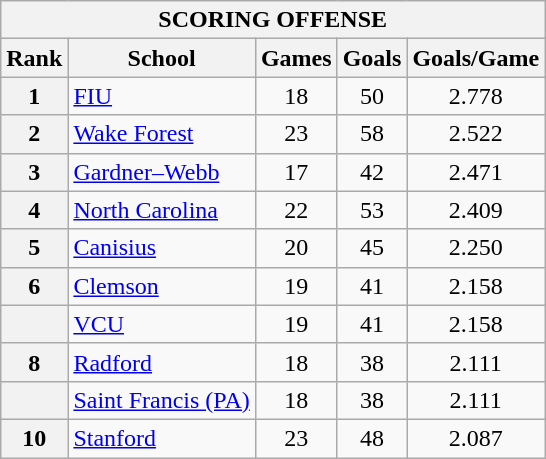<table class="wikitable">
<tr>
<th colspan=5>SCORING OFFENSE</th>
</tr>
<tr>
<th>Rank</th>
<th>School</th>
<th>Games</th>
<th>Goals</th>
<th>Goals/Game</th>
</tr>
<tr>
<th>1</th>
<td><a href='#'>FIU</a></td>
<td style="text-align:center;">18</td>
<td style="text-align:center;">50</td>
<td style="text-align:center;">2.778</td>
</tr>
<tr>
<th>2</th>
<td><a href='#'>Wake Forest</a></td>
<td style="text-align:center;">23</td>
<td style="text-align:center;">58</td>
<td style="text-align:center;">2.522</td>
</tr>
<tr>
<th>3</th>
<td><a href='#'>Gardner–Webb</a></td>
<td style="text-align:center;">17</td>
<td style="text-align:center;">42</td>
<td style="text-align:center;">2.471</td>
</tr>
<tr>
<th>4</th>
<td><a href='#'>North Carolina</a></td>
<td style="text-align:center;">22</td>
<td style="text-align:center;">53</td>
<td style="text-align:center;">2.409</td>
</tr>
<tr>
<th>5</th>
<td><a href='#'>Canisius</a></td>
<td style="text-align:center;">20</td>
<td style="text-align:center;">45</td>
<td style="text-align:center;">2.250</td>
</tr>
<tr>
<th>6</th>
<td><a href='#'>Clemson</a></td>
<td style="text-align:center;">19</td>
<td style="text-align:center;">41</td>
<td style="text-align:center;">2.158</td>
</tr>
<tr>
<th></th>
<td><a href='#'>VCU</a></td>
<td style="text-align:center;">19</td>
<td style="text-align:center;">41</td>
<td style="text-align:center;">2.158</td>
</tr>
<tr>
<th>8</th>
<td><a href='#'>Radford</a></td>
<td style="text-align:center;">18</td>
<td style="text-align:center;">38</td>
<td style="text-align:center;">2.111</td>
</tr>
<tr>
<th></th>
<td><a href='#'>Saint Francis (PA)</a></td>
<td style="text-align:center;">18</td>
<td style="text-align:center;">38</td>
<td style="text-align:center;">2.111</td>
</tr>
<tr>
<th>10</th>
<td><a href='#'>Stanford</a></td>
<td style="text-align:center;">23</td>
<td style="text-align:center;">48</td>
<td style="text-align:center;">2.087</td>
</tr>
</table>
